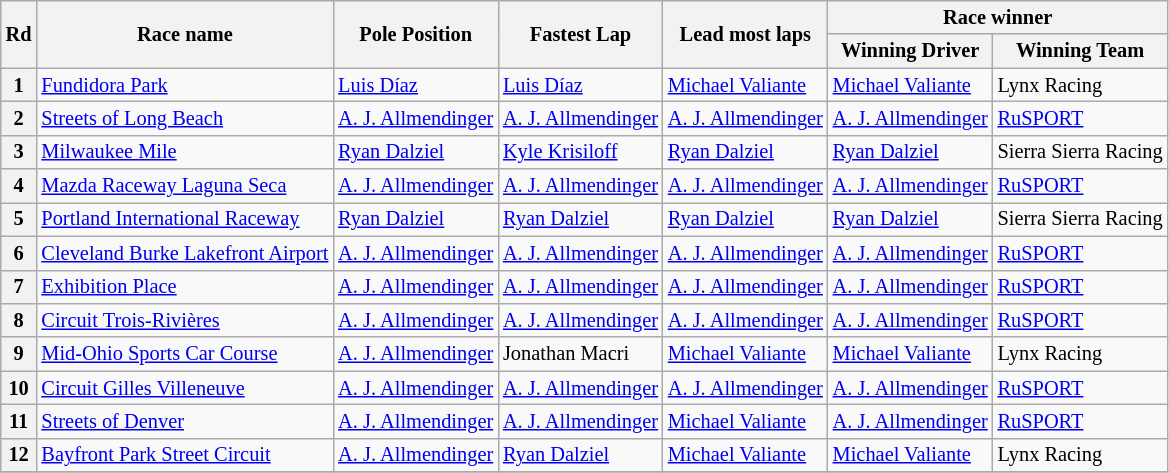<table class="wikitable" style="font-size: 85%;">
<tr>
<th rowspan="2">Rd</th>
<th rowspan="2">Race name</th>
<th rowspan="2">Pole Position</th>
<th rowspan="2">Fastest Lap</th>
<th rowspan="2">Lead most laps</th>
<th colspan="2">Race winner</th>
</tr>
<tr>
<th>Winning Driver</th>
<th>Winning Team</th>
</tr>
<tr>
<th>1</th>
<td><a href='#'>Fundidora Park</a></td>
<td> <a href='#'>Luis Díaz</a></td>
<td> <a href='#'>Luis Díaz</a></td>
<td> <a href='#'>Michael Valiante</a></td>
<td> <a href='#'>Michael Valiante</a></td>
<td>Lynx Racing</td>
</tr>
<tr>
<th>2</th>
<td><a href='#'>Streets of Long Beach</a></td>
<td> <a href='#'>A. J. Allmendinger</a></td>
<td> <a href='#'>A. J. Allmendinger</a></td>
<td> <a href='#'>A. J. Allmendinger</a></td>
<td> <a href='#'>A. J. Allmendinger</a></td>
<td><a href='#'>RuSPORT</a></td>
</tr>
<tr>
<th>3</th>
<td><a href='#'>Milwaukee Mile</a></td>
<td> <a href='#'>Ryan Dalziel</a></td>
<td> <a href='#'>Kyle Krisiloff</a></td>
<td> <a href='#'>Ryan Dalziel</a></td>
<td> <a href='#'>Ryan Dalziel</a></td>
<td>Sierra Sierra Racing</td>
</tr>
<tr>
<th>4</th>
<td><a href='#'>Mazda Raceway Laguna Seca</a></td>
<td> <a href='#'>A. J. Allmendinger</a></td>
<td> <a href='#'>A. J. Allmendinger</a></td>
<td> <a href='#'>A. J. Allmendinger</a></td>
<td> <a href='#'>A. J. Allmendinger</a></td>
<td><a href='#'>RuSPORT</a></td>
</tr>
<tr>
<th>5</th>
<td><a href='#'>Portland International Raceway</a></td>
<td> <a href='#'>Ryan Dalziel</a></td>
<td> <a href='#'>Ryan Dalziel</a></td>
<td> <a href='#'>Ryan Dalziel</a></td>
<td> <a href='#'>Ryan Dalziel</a></td>
<td>Sierra Sierra Racing</td>
</tr>
<tr>
<th>6</th>
<td><a href='#'>Cleveland Burke Lakefront Airport</a></td>
<td> <a href='#'>A. J. Allmendinger</a></td>
<td> <a href='#'>A. J. Allmendinger</a></td>
<td> <a href='#'>A. J. Allmendinger</a></td>
<td> <a href='#'>A. J. Allmendinger</a></td>
<td><a href='#'>RuSPORT</a></td>
</tr>
<tr>
<th>7</th>
<td><a href='#'>Exhibition Place</a></td>
<td> <a href='#'>A. J. Allmendinger</a></td>
<td> <a href='#'>A. J. Allmendinger</a></td>
<td> <a href='#'>A. J. Allmendinger</a></td>
<td> <a href='#'>A. J. Allmendinger</a></td>
<td><a href='#'>RuSPORT</a></td>
</tr>
<tr>
<th>8</th>
<td><a href='#'>Circuit Trois-Rivières</a></td>
<td> <a href='#'>A. J. Allmendinger</a></td>
<td> <a href='#'>A. J. Allmendinger</a></td>
<td> <a href='#'>A. J. Allmendinger</a></td>
<td> <a href='#'>A. J. Allmendinger</a></td>
<td><a href='#'>RuSPORT</a></td>
</tr>
<tr>
<th>9</th>
<td><a href='#'>Mid-Ohio Sports Car Course</a></td>
<td> <a href='#'>A. J. Allmendinger</a></td>
<td> Jonathan Macri</td>
<td> <a href='#'>Michael Valiante</a></td>
<td> <a href='#'>Michael Valiante</a></td>
<td>Lynx Racing</td>
</tr>
<tr>
<th>10</th>
<td><a href='#'>Circuit Gilles Villeneuve</a></td>
<td> <a href='#'>A. J. Allmendinger</a></td>
<td> <a href='#'>A. J. Allmendinger</a></td>
<td> <a href='#'>A. J. Allmendinger</a></td>
<td> <a href='#'>A. J. Allmendinger</a></td>
<td><a href='#'>RuSPORT</a></td>
</tr>
<tr>
<th>11</th>
<td><a href='#'>Streets of Denver</a></td>
<td> <a href='#'>A. J. Allmendinger</a></td>
<td> <a href='#'>A. J. Allmendinger</a></td>
<td> <a href='#'>Michael Valiante</a></td>
<td> <a href='#'>A. J. Allmendinger</a></td>
<td><a href='#'>RuSPORT</a></td>
</tr>
<tr>
<th>12</th>
<td><a href='#'>Bayfront Park Street Circuit</a></td>
<td> <a href='#'>A. J. Allmendinger</a></td>
<td> <a href='#'>Ryan Dalziel</a></td>
<td> <a href='#'>Michael Valiante</a></td>
<td> <a href='#'>Michael Valiante</a></td>
<td>Lynx Racing</td>
</tr>
<tr>
</tr>
</table>
